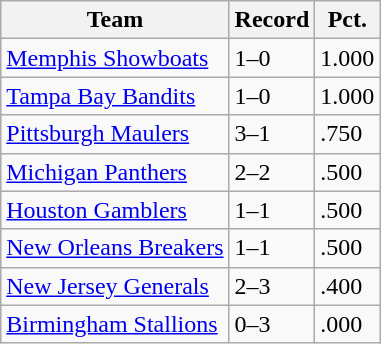<table class="wikitable sortable">
<tr>
<th>Team</th>
<th>Record</th>
<th>Pct.</th>
</tr>
<tr>
<td><a href='#'>Memphis Showboats</a></td>
<td>1–0</td>
<td>1.000</td>
</tr>
<tr>
<td><a href='#'>Tampa Bay Bandits</a></td>
<td>1–0</td>
<td>1.000</td>
</tr>
<tr>
<td><a href='#'>Pittsburgh Maulers</a></td>
<td>3–1</td>
<td>.750</td>
</tr>
<tr>
<td><a href='#'>Michigan Panthers</a></td>
<td>2–2</td>
<td>.500</td>
</tr>
<tr>
<td><a href='#'>Houston Gamblers</a></td>
<td>1–1</td>
<td>.500</td>
</tr>
<tr>
<td><a href='#'>New Orleans Breakers</a></td>
<td>1–1</td>
<td>.500</td>
</tr>
<tr>
<td><a href='#'>New Jersey Generals</a></td>
<td>2–3</td>
<td>.400</td>
</tr>
<tr>
<td><a href='#'>Birmingham Stallions</a></td>
<td>0–3</td>
<td>.000</td>
</tr>
</table>
